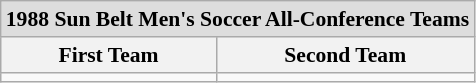<table class="wikitable" style="white-space:nowrap; font-size:90%;">
<tr>
<td colspan="7" style="text-align:center; background:#ddd;"><strong>1988 Sun Belt Men's Soccer All-Conference Teams</strong></td>
</tr>
<tr>
<th>First Team</th>
<th>Second Team</th>
</tr>
<tr>
<td></td>
<td></td>
</tr>
</table>
